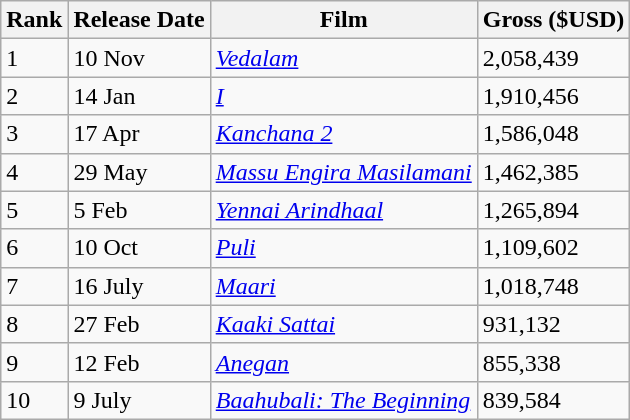<table class="wikitable">
<tr>
<th>Rank</th>
<th>Release Date</th>
<th>Film</th>
<th>Gross ($USD)</th>
</tr>
<tr>
<td>1</td>
<td>10 Nov</td>
<td><em><a href='#'>Vedalam</a></em></td>
<td>2,058,439</td>
</tr>
<tr>
<td>2</td>
<td>14 Jan</td>
<td><a href='#'><em>I</em></a></td>
<td>1,910,456</td>
</tr>
<tr>
<td>3</td>
<td>17 Apr</td>
<td><em><a href='#'>Kanchana 2</a></em></td>
<td>1,586,048</td>
</tr>
<tr>
<td>4</td>
<td>29 May</td>
<td><em><a href='#'>Massu Engira Masilamani</a></em></td>
<td>1,462,385</td>
</tr>
<tr>
<td>5</td>
<td>5 Feb</td>
<td><em><a href='#'>Yennai Arindhaal</a></em></td>
<td>1,265,894</td>
</tr>
<tr>
<td>6</td>
<td>10 Oct</td>
<td><a href='#'><em>Puli</em></a></td>
<td>1,109,602</td>
</tr>
<tr>
<td>7</td>
<td>16 July</td>
<td><a href='#'><em>Maari</em></a></td>
<td>1,018,748</td>
</tr>
<tr>
<td>8</td>
<td>27 Feb</td>
<td><em><a href='#'>Kaaki Sattai</a></em></td>
<td>931,132</td>
</tr>
<tr>
<td>9</td>
<td>12 Feb</td>
<td><em><a href='#'>Anegan</a></em></td>
<td>855,338</td>
</tr>
<tr>
<td>10</td>
<td>9 July</td>
<td><em><a href='#'>Baahubali: The Beginning</a></em></td>
<td>839,584</td>
</tr>
</table>
